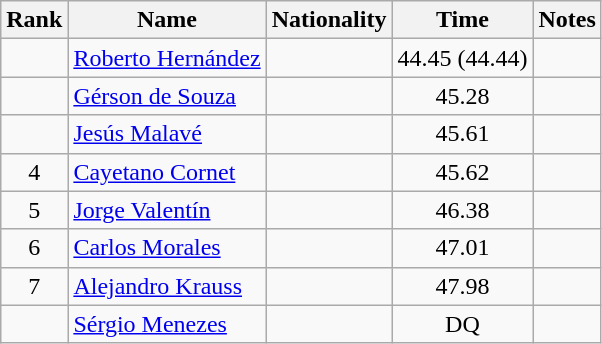<table class="wikitable sortable" style="text-align:center">
<tr>
<th>Rank</th>
<th>Name</th>
<th>Nationality</th>
<th>Time</th>
<th>Notes</th>
</tr>
<tr>
<td align=center></td>
<td align=left><a href='#'>Roberto Hernández</a></td>
<td align=left></td>
<td>44.45 (44.44)</td>
<td></td>
</tr>
<tr>
<td align=center></td>
<td align=left><a href='#'>Gérson de Souza</a></td>
<td align=left></td>
<td>45.28</td>
<td></td>
</tr>
<tr>
<td align=center></td>
<td align=left><a href='#'>Jesús Malavé</a></td>
<td align=left></td>
<td>45.61</td>
<td></td>
</tr>
<tr>
<td align=center>4</td>
<td align=left><a href='#'>Cayetano Cornet</a></td>
<td align=left></td>
<td>45.62</td>
<td></td>
</tr>
<tr>
<td align=center>5</td>
<td align=left><a href='#'>Jorge Valentín</a></td>
<td align=left></td>
<td>46.38</td>
<td></td>
</tr>
<tr>
<td align=center>6</td>
<td align=left><a href='#'>Carlos Morales</a></td>
<td align=left></td>
<td>47.01</td>
<td></td>
</tr>
<tr>
<td align=center>7</td>
<td align=left><a href='#'>Alejandro Krauss</a></td>
<td align=left></td>
<td>47.98</td>
<td></td>
</tr>
<tr>
<td align=center></td>
<td align=left><a href='#'>Sérgio Menezes</a></td>
<td align=left></td>
<td>DQ</td>
<td></td>
</tr>
</table>
